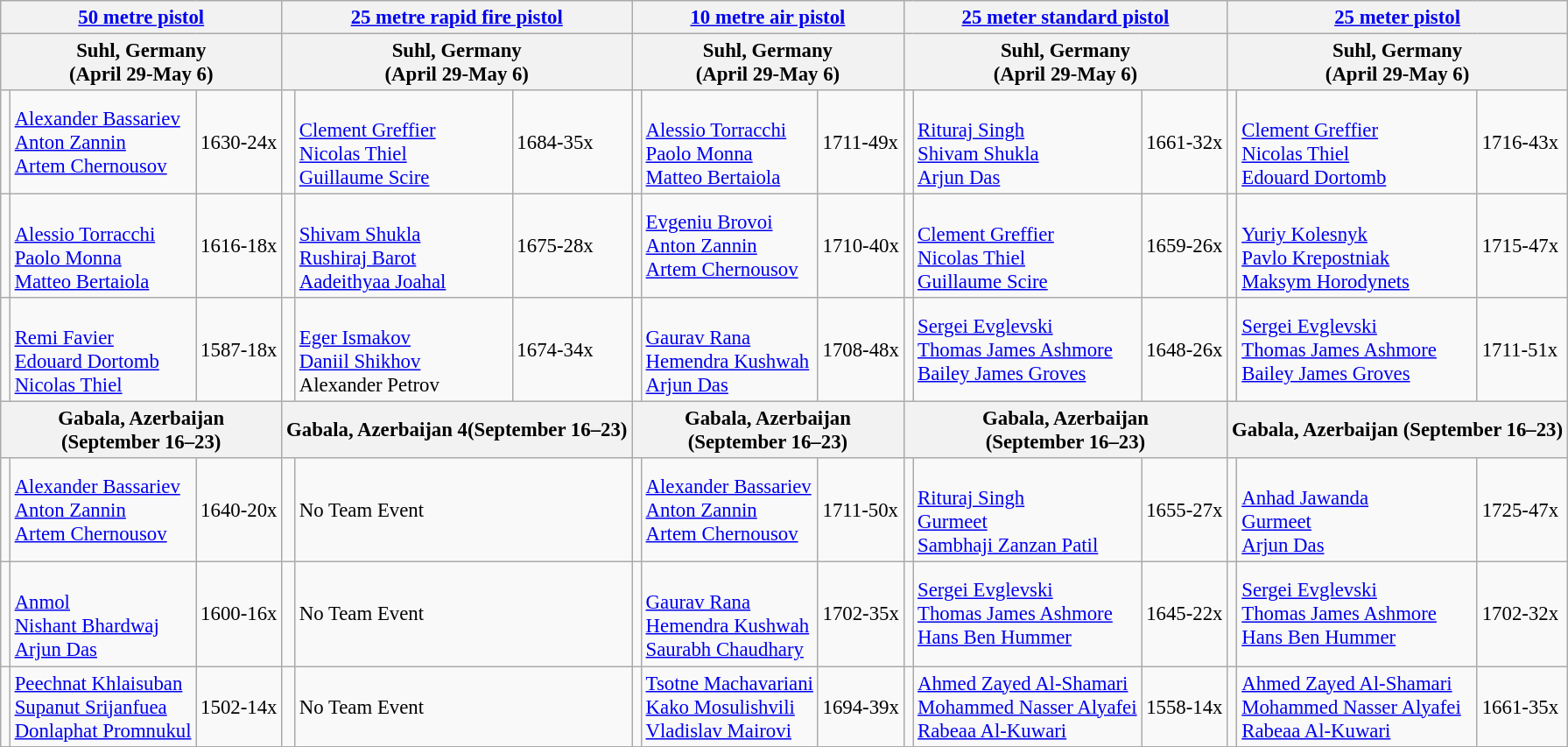<table class="wikitable" style="font-size: 95%">
<tr>
<th colspan="3"><a href='#'>50 metre pistol</a></th>
<th colspan="3"><a href='#'>25 metre rapid fire pistol</a></th>
<th colspan="3"><a href='#'>10 metre air pistol</a></th>
<th colspan="3"><a href='#'>25 meter standard pistol</a></th>
<th colspan="3"><a href='#'>25 meter pistol</a></th>
</tr>
<tr>
<th colspan="3">Suhl, Germany<br>(April 29-May 6)</th>
<th colspan="3">Suhl, Germany<br>(April 29-May 6)</th>
<th colspan="3">Suhl, Germany<br>(April 29-May 6)</th>
<th colspan="3">Suhl, Germany<br>(April 29-May 6)</th>
<th colspan="3">Suhl, Germany<br>(April 29-May 6)</th>
</tr>
<tr>
<td></td>
<td> <a href='#'>Alexander Bassariev</a><br><a href='#'>Anton Zannin</a><br><a href='#'>Artem Chernousov</a></td>
<td>1630-24x</td>
<td></td>
<td><br><a href='#'>Clement Greffier</a><br><a href='#'>Nicolas Thiel</a><br><a href='#'>Guillaume Scire</a></td>
<td>1684-35x</td>
<td></td>
<td><br><a href='#'>Alessio Torracchi</a><br><a href='#'>Paolo Monna</a><br><a href='#'>Matteo Bertaiola</a></td>
<td>1711-49x</td>
<td></td>
<td><br><a href='#'>Rituraj Singh</a><br><a href='#'>Shivam Shukla</a><br><a href='#'>Arjun Das</a></td>
<td>1661-32x</td>
<td></td>
<td><br><a href='#'>Clement Greffier</a><br><a href='#'>Nicolas Thiel</a><br><a href='#'>Edouard Dortomb</a></td>
<td>1716-43x</td>
</tr>
<tr>
<td></td>
<td><br><a href='#'>Alessio Torracchi</a><br><a href='#'>Paolo Monna</a><br><a href='#'>Matteo Bertaiola</a></td>
<td>1616-18x</td>
<td></td>
<td><br><a href='#'>Shivam Shukla</a><br><a href='#'>Rushiraj Barot</a><br><a href='#'>Aadeithyaa Joahal</a></td>
<td>1675-28x</td>
<td></td>
<td> <a href='#'>Evgeniu Brovoi</a><br><a href='#'>Anton Zannin</a><br><a href='#'>Artem Chernousov</a></td>
<td>1710-40x</td>
<td></td>
<td><br><a href='#'>Clement Greffier</a><br><a href='#'>Nicolas Thiel</a><br><a href='#'>Guillaume Scire</a></td>
<td>1659-26x</td>
<td></td>
<td><br><a href='#'>Yuriy Kolesnyk</a><br><a href='#'>Pavlo Krepostniak</a><br><a href='#'>Maksym Horodynets</a></td>
<td>1715-47x</td>
</tr>
<tr>
<td></td>
<td><br><a href='#'>Remi Favier</a><br><a href='#'>Edouard Dortomb</a><br><a href='#'>Nicolas Thiel</a></td>
<td>1587-18x</td>
<td></td>
<td><br><a href='#'>Eger Ismakov</a><br><a href='#'>Daniil Shikhov</a><br>Alexander Petrov</td>
<td>1674-34x</td>
<td></td>
<td><br><a href='#'>Gaurav Rana</a><br><a href='#'>Hemendra Kushwah</a><br><a href='#'>Arjun Das</a></td>
<td>1708-48x</td>
<td></td>
<td> <a href='#'>Sergei Evglevski</a><br><a href='#'>Thomas James Ashmore</a><br><a href='#'>Bailey James Groves</a></td>
<td>1648-26x</td>
<td></td>
<td> <a href='#'>Sergei Evglevski</a><br><a href='#'>Thomas James Ashmore</a><br><a href='#'>Bailey James Groves</a></td>
<td>1711-51x</td>
</tr>
<tr>
<th colspan="3">Gabala, Azerbaijan<br>(September 16–23)</th>
<th colspan="3">Gabala, Azerbaijan 4(September 16–23)</th>
<th colspan="3">Gabala, Azerbaijan<br>(September 16–23)</th>
<th colspan="3">Gabala, Azerbaijan<br>(September 16–23)</th>
<th colspan="3">Gabala, Azerbaijan (September 16–23)</th>
</tr>
<tr>
<td></td>
<td> <a href='#'>Alexander Bassariev</a><br><a href='#'>Anton Zannin</a><br><a href='#'>Artem Chernousov</a></td>
<td>1640-20x</td>
<td></td>
<td colspan="2">No Team Event</td>
<td></td>
<td> <a href='#'>Alexander Bassariev</a><br><a href='#'>Anton Zannin</a><br><a href='#'>Artem Chernousov</a></td>
<td>1711-50x</td>
<td></td>
<td><br><a href='#'>Rituraj Singh</a><br><a href='#'>Gurmeet</a><br><a href='#'>Sambhaji Zanzan Patil</a></td>
<td>1655-27x</td>
<td></td>
<td><br><a href='#'>Anhad Jawanda</a><br><a href='#'>Gurmeet</a><br><a href='#'>Arjun Das</a></td>
<td>1725-47x</td>
</tr>
<tr>
<td></td>
<td><br><a href='#'>Anmol</a><br><a href='#'>Nishant Bhardwaj</a><br><a href='#'>Arjun Das</a></td>
<td>1600-16x</td>
<td></td>
<td colspan="2">No Team Event</td>
<td></td>
<td><br><a href='#'>Gaurav Rana</a><br><a href='#'>Hemendra Kushwah</a><br><a href='#'>Saurabh Chaudhary</a></td>
<td>1702-35x</td>
<td></td>
<td> <a href='#'>Sergei Evglevski</a><br><a href='#'>Thomas James Ashmore</a><br><a href='#'>Hans Ben Hummer</a></td>
<td>1645-22x</td>
<td></td>
<td> <a href='#'>Sergei Evglevski</a><br><a href='#'>Thomas James Ashmore</a><br><a href='#'>Hans Ben Hummer</a></td>
<td>1702-32x</td>
</tr>
<tr>
<td></td>
<td><a href='#'>Peechnat Khlaisuban</a><br><a href='#'>Supanut Srijanfuea</a><br><a href='#'>Donlaphat Promnukul</a></td>
<td>1502-14x</td>
<td></td>
<td colspan="2">No Team Event</td>
<td></td>
<td><a href='#'>Tsotne Machavariani</a><br><a href='#'>Kako Mosulishvili</a><br><a href='#'>Vladislav Mairovi</a></td>
<td>1694-39x</td>
<td></td>
<td><a href='#'>Ahmed Zayed Al-Shamari</a><br><a href='#'>Mohammed Nasser Alyafei</a><br><a href='#'>Rabeaa Al-Kuwari</a></td>
<td>1558-14x</td>
<td></td>
<td><a href='#'>Ahmed Zayed Al-Shamari</a><br><a href='#'>Mohammed Nasser Alyafei</a><br><a href='#'>Rabeaa Al-Kuwari</a></td>
<td>1661-35x</td>
</tr>
</table>
